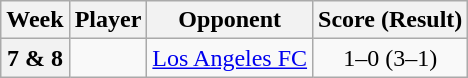<table class="wikitable plainrowheaders sortable">
<tr>
<th scope=col>Week</th>
<th scope=col>Player</th>
<th scope=col>Opponent</th>
<th scope=col>Score (Result)</th>
</tr>
<tr>
<th scope=row style=text-align:center>7 & 8</th>
<td></td>
<td><a href='#'>Los Angeles FC</a></td>
<td align=center>1–0 (3–1)</td>
</tr>
</table>
